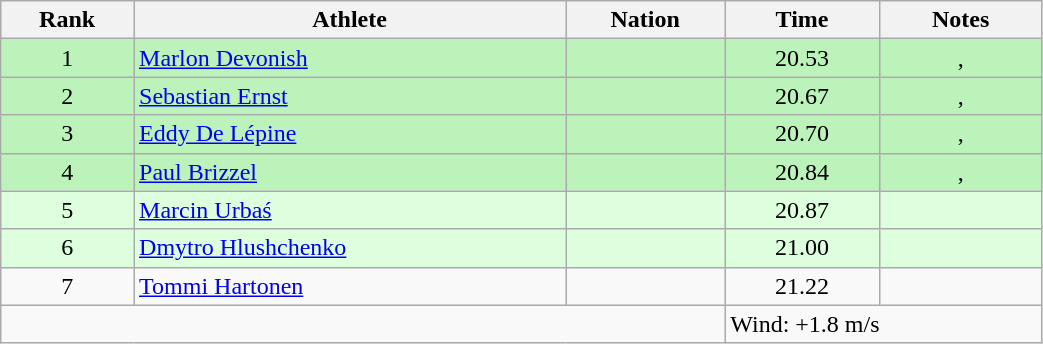<table class="wikitable sortable" style="text-align:center;width: 55%;">
<tr>
<th scope="col">Rank</th>
<th scope="col">Athlete</th>
<th scope="col">Nation</th>
<th scope="col">Time</th>
<th scope="col">Notes</th>
</tr>
<tr bgcolor=bbf3bb>
<td>1</td>
<td align=left><a href='#'>Marlon Devonish</a></td>
<td align=left></td>
<td>20.53</td>
<td>, </td>
</tr>
<tr bgcolor=bbf3bb>
<td>2</td>
<td align=left><a href='#'>Sebastian Ernst</a></td>
<td align=left></td>
<td>20.67</td>
<td>, </td>
</tr>
<tr bgcolor=bbf3bb>
<td>3</td>
<td align=left><a href='#'>Eddy De Lépine</a></td>
<td align=left></td>
<td>20.70</td>
<td>, </td>
</tr>
<tr bgcolor=bbf3bb>
<td>4</td>
<td align=left><a href='#'>Paul Brizzel</a></td>
<td align=left></td>
<td>20.84</td>
<td>, </td>
</tr>
<tr bgcolor=ddffdd>
<td>5</td>
<td align=left><a href='#'>Marcin Urbaś</a></td>
<td align=left></td>
<td>20.87</td>
<td></td>
</tr>
<tr bgcolor=ddffdd>
<td>6</td>
<td align=left><a href='#'>Dmytro Hlushchenko</a></td>
<td align=left></td>
<td>21.00</td>
<td></td>
</tr>
<tr>
<td>7</td>
<td align=left><a href='#'>Tommi Hartonen</a></td>
<td align=left></td>
<td>21.22</td>
<td></td>
</tr>
<tr class="sortbottom">
<td colspan="3"></td>
<td colspan="2" style="text-align:left;">Wind: +1.8 m/s</td>
</tr>
</table>
